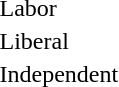<table style="margin-top:1em">
<tr>
<td width=20 > </td>
<td>Labor</td>
</tr>
<tr>
<td> </td>
<td>Liberal</td>
</tr>
<tr>
<td> </td>
<td>Independent</td>
</tr>
</table>
